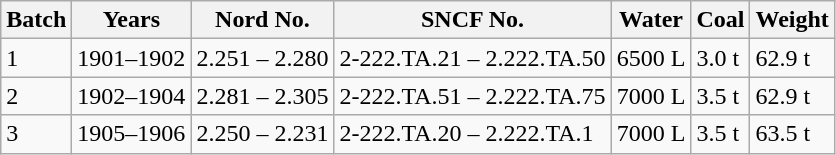<table class="wikitable">
<tr>
<th>Batch</th>
<th>Years</th>
<th>Nord No.</th>
<th>SNCF No.</th>
<th>Water</th>
<th>Coal</th>
<th>Weight</th>
</tr>
<tr>
<td>1</td>
<td>1901–1902</td>
<td>2.251 – 2.280</td>
<td>2-222.TA.21 – 2.222.TA.50</td>
<td>6500 L</td>
<td>3.0 t</td>
<td>62.9 t</td>
</tr>
<tr>
<td>2</td>
<td>1902–1904</td>
<td>2.281 – 2.305</td>
<td>2-222.TA.51 – 2.222.TA.75</td>
<td>7000 L</td>
<td>3.5 t</td>
<td>62.9 t</td>
</tr>
<tr>
<td>3</td>
<td>1905–1906</td>
<td>2.250 – 2.231</td>
<td>2-222.TA.20 – 2.222.TA.1</td>
<td>7000 L</td>
<td>3.5 t</td>
<td>63.5 t</td>
</tr>
</table>
